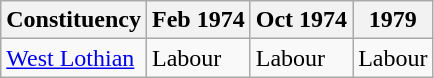<table class="wikitable">
<tr>
<th>Constituency</th>
<th>Feb 1974</th>
<th>Oct 1974</th>
<th>1979</th>
</tr>
<tr>
<td><a href='#'>West Lothian</a></td>
<td bgcolor=>Labour</td>
<td bgcolor=>Labour</td>
<td bgcolor=>Labour</td>
</tr>
</table>
